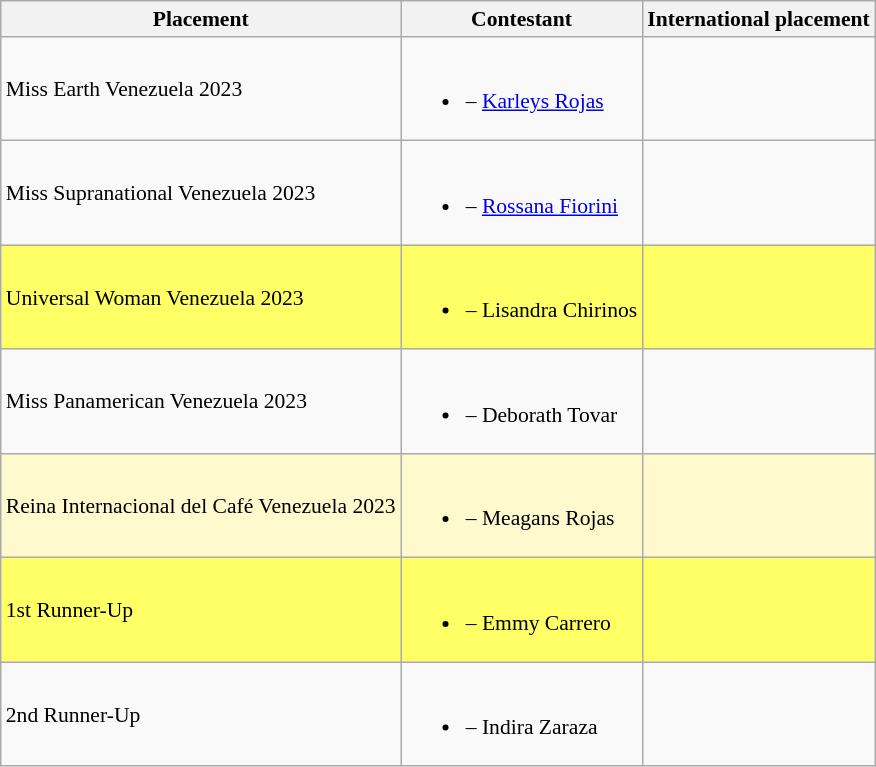<table class="wikitable sortable" style="font-size: 90%;">
<tr>
<th>Placement</th>
<th>Contestant</th>
<th>International placement</th>
</tr>
<tr>
<td>Miss Earth Venezuela 2023</td>
<td><br><ul><li> – <a href='#'>Karleys Rojas</a></li></ul></td>
<td></td>
</tr>
<tr>
<td>Miss Supranational Venezuela 2023</td>
<td><br><ul><li> – <a href='#'>Rossana Fiorini</a></li></ul></td>
<td></td>
</tr>
<tr style="background:#FFFF66;">
<td>Universal Woman Venezuela 2023</td>
<td><br><ul><li> – Lisandra Chirinos</li></ul></td>
<td></td>
</tr>
<tr>
<td>Miss Panamerican Venezuela 2023</td>
<td><br><ul><li> – Deborath Tovar</li></ul></td>
</tr>
<tr style="background:#FFFACD;">
<td>Reina Internacional del Café Venezuela 2023</td>
<td><br><ul><li> – Meagans Rojas</li></ul></td>
<td></td>
</tr>
<tr style="background:#FFFF66;">
<td>1st Runner-Up</td>
<td><br><ul><li> – Emmy Carrero</li></ul></td>
<td></td>
</tr>
<tr>
<td>2nd Runner-Up</td>
<td><br><ul><li> – Indira Zaraza</li></ul></td>
</tr>
</table>
